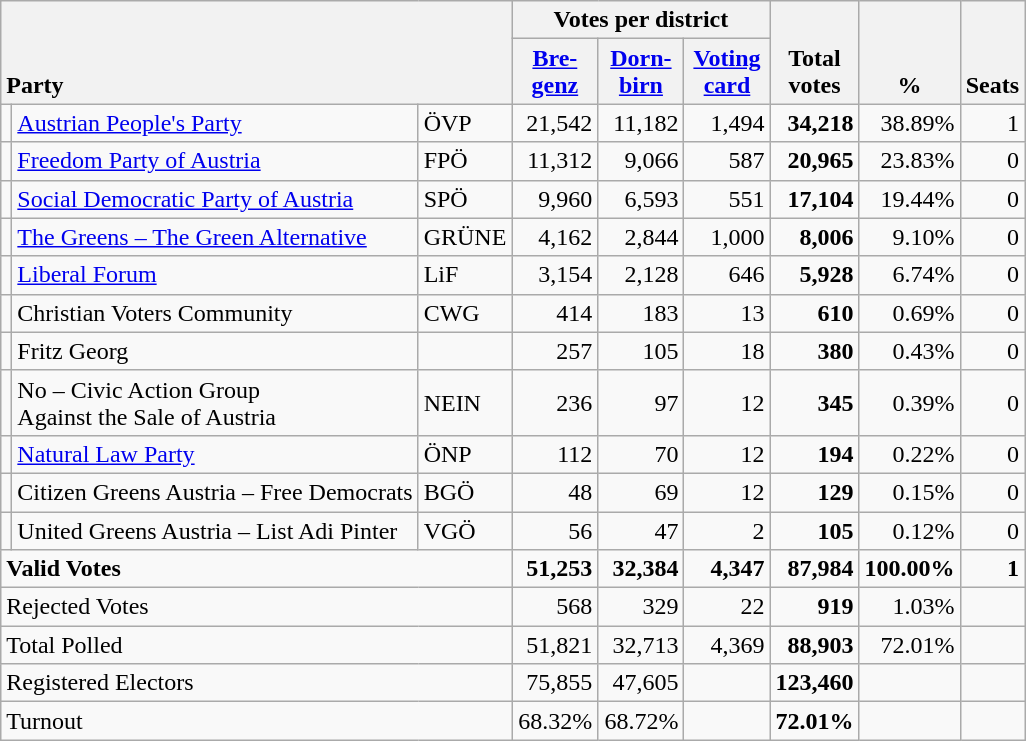<table class="wikitable" border="1" style="text-align:right;">
<tr>
<th style="text-align:left;" valign=bottom rowspan=2 colspan=3>Party</th>
<th colspan=3>Votes per district</th>
<th align=center valign=bottom rowspan=2 width="50">Total<br>votes</th>
<th align=center valign=bottom rowspan=2 width="50">%</th>
<th align=center valign=bottom rowspan=2>Seats</th>
</tr>
<tr>
<th align=center valign=bottom width="50"><a href='#'>Bre-<br>genz</a></th>
<th align=center valign=bottom width="50"><a href='#'>Dorn-<br>birn</a></th>
<th align=center valign=bottom width="50"><a href='#'>Voting<br>card</a></th>
</tr>
<tr>
<td></td>
<td align=left><a href='#'>Austrian People's Party</a></td>
<td align=left>ÖVP</td>
<td>21,542</td>
<td>11,182</td>
<td>1,494</td>
<td><strong>34,218</strong></td>
<td>38.89%</td>
<td>1</td>
</tr>
<tr>
<td></td>
<td align=left><a href='#'>Freedom Party of Austria</a></td>
<td align=left>FPÖ</td>
<td>11,312</td>
<td>9,066</td>
<td>587</td>
<td><strong>20,965</strong></td>
<td>23.83%</td>
<td>0</td>
</tr>
<tr>
<td></td>
<td align=left><a href='#'>Social Democratic Party of Austria</a></td>
<td align=left>SPÖ</td>
<td>9,960</td>
<td>6,593</td>
<td>551</td>
<td><strong>17,104</strong></td>
<td>19.44%</td>
<td>0</td>
</tr>
<tr>
<td></td>
<td align=left style="white-space: nowrap;"><a href='#'>The Greens – The Green Alternative</a></td>
<td align=left>GRÜNE</td>
<td>4,162</td>
<td>2,844</td>
<td>1,000</td>
<td><strong>8,006</strong></td>
<td>9.10%</td>
<td>0</td>
</tr>
<tr>
<td></td>
<td align=left><a href='#'>Liberal Forum</a></td>
<td align=left>LiF</td>
<td>3,154</td>
<td>2,128</td>
<td>646</td>
<td><strong>5,928</strong></td>
<td>6.74%</td>
<td>0</td>
</tr>
<tr>
<td></td>
<td align=left>Christian Voters Community</td>
<td align=left>CWG</td>
<td>414</td>
<td>183</td>
<td>13</td>
<td><strong>610</strong></td>
<td>0.69%</td>
<td>0</td>
</tr>
<tr>
<td></td>
<td align=left>Fritz Georg</td>
<td align=left></td>
<td>257</td>
<td>105</td>
<td>18</td>
<td><strong>380</strong></td>
<td>0.43%</td>
<td>0</td>
</tr>
<tr>
<td></td>
<td align=left>No – Civic Action Group<br>Against the Sale of Austria</td>
<td align=left>NEIN</td>
<td>236</td>
<td>97</td>
<td>12</td>
<td><strong>345</strong></td>
<td>0.39%</td>
<td>0</td>
</tr>
<tr>
<td></td>
<td align=left><a href='#'>Natural Law Party</a></td>
<td align=left>ÖNP</td>
<td>112</td>
<td>70</td>
<td>12</td>
<td><strong>194</strong></td>
<td>0.22%</td>
<td>0</td>
</tr>
<tr>
<td></td>
<td align=left>Citizen Greens Austria – Free Democrats</td>
<td align=left>BGÖ</td>
<td>48</td>
<td>69</td>
<td>12</td>
<td><strong>129</strong></td>
<td>0.15%</td>
<td>0</td>
</tr>
<tr>
<td></td>
<td align=left>United Greens Austria – List Adi Pinter</td>
<td align=left>VGÖ</td>
<td>56</td>
<td>47</td>
<td>2</td>
<td><strong>105</strong></td>
<td>0.12%</td>
<td>0</td>
</tr>
<tr style="font-weight:bold">
<td align=left colspan=3>Valid Votes</td>
<td>51,253</td>
<td>32,384</td>
<td>4,347</td>
<td>87,984</td>
<td>100.00%</td>
<td>1</td>
</tr>
<tr>
<td align=left colspan=3>Rejected Votes</td>
<td>568</td>
<td>329</td>
<td>22</td>
<td><strong>919</strong></td>
<td>1.03%</td>
<td></td>
</tr>
<tr>
<td align=left colspan=3>Total Polled</td>
<td>51,821</td>
<td>32,713</td>
<td>4,369</td>
<td><strong>88,903</strong></td>
<td>72.01%</td>
<td></td>
</tr>
<tr>
<td align=left colspan=3>Registered Electors</td>
<td>75,855</td>
<td>47,605</td>
<td></td>
<td><strong>123,460</strong></td>
<td></td>
<td></td>
</tr>
<tr>
<td align=left colspan=3>Turnout</td>
<td>68.32%</td>
<td>68.72%</td>
<td></td>
<td><strong>72.01%</strong></td>
<td></td>
<td></td>
</tr>
</table>
